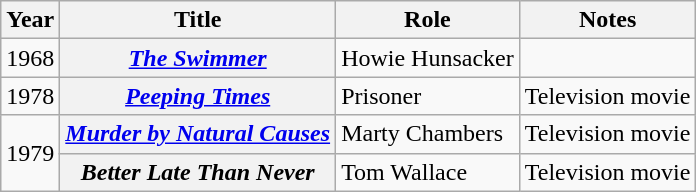<table class="wikitable sortable">
<tr>
<th>Year</th>
<th>Title</th>
<th>Role</th>
<th>Notes</th>
</tr>
<tr>
<td>1968</td>
<th scope = "row"><em><a href='#'>The Swimmer</a></em></th>
<td>Howie Hunsacker</td>
<td></td>
</tr>
<tr>
<td>1978</td>
<th scope = "row"><em><a href='#'>Peeping Times</a></em></th>
<td>Prisoner</td>
<td>Television movie</td>
</tr>
<tr>
<td rowspan="2">1979</td>
<th scope="row"><em><a href='#'>Murder by Natural Causes</a></em></th>
<td>Marty Chambers</td>
<td>Television movie</td>
</tr>
<tr>
<th scope="row"><em>Better Late Than Never</em></th>
<td>Tom Wallace</td>
<td>Television movie</td>
</tr>
</table>
